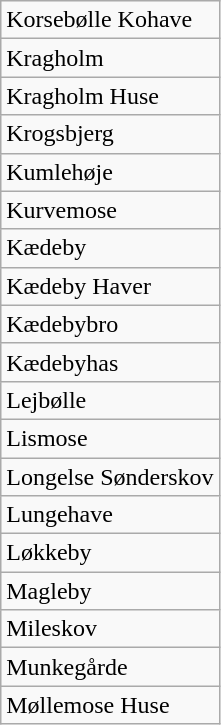<table class="wikitable" style="float:left; margin-right:1em">
<tr>
<td>Korsebølle Kohave</td>
</tr>
<tr>
<td>Kragholm</td>
</tr>
<tr>
<td>Kragholm Huse</td>
</tr>
<tr>
<td>Krogsbjerg</td>
</tr>
<tr>
<td>Kumlehøje</td>
</tr>
<tr>
<td>Kurvemose</td>
</tr>
<tr>
<td>Kædeby</td>
</tr>
<tr>
<td>Kædeby Haver</td>
</tr>
<tr>
<td>Kædebybro</td>
</tr>
<tr>
<td>Kædebyhas</td>
</tr>
<tr>
<td>Lejbølle</td>
</tr>
<tr>
<td>Lismose</td>
</tr>
<tr>
<td>Longelse Sønderskov</td>
</tr>
<tr>
<td>Lungehave</td>
</tr>
<tr>
<td>Løkkeby</td>
</tr>
<tr>
<td>Magleby</td>
</tr>
<tr>
<td>Mileskov</td>
</tr>
<tr>
<td>Munkegårde</td>
</tr>
<tr>
<td>Møllemose Huse</td>
</tr>
</table>
